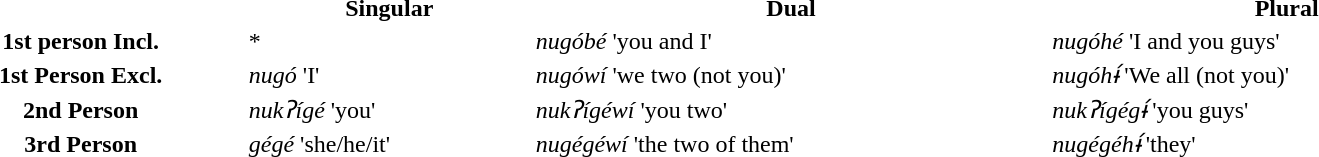<table style="width:85%; height:100px">
<tr>
<th> </th>
<th>Singular</th>
<th>Dual</th>
<th>Plural</th>
</tr>
<tr>
<th>1st person Incl.</th>
<td>*</td>
<td><em>nugóbé</em> 'you and I'</td>
<td><em>nugóhé</em> 'I and you guys'</td>
</tr>
<tr>
<th>1st Person Excl.</th>
<td><em>nugó</em> 'I'</td>
<td><em>nugówí</em> 'we two (not you)'</td>
<td><em>nugóhɨ́</em> 'We all (not you)'</td>
</tr>
<tr>
<th>2nd Person</th>
<td><em>nukʔígé</em> 'you'</td>
<td><em>nukʔígéwí</em> 'you two'</td>
<td><em>nukʔígégɨ́</em> 'you guys'</td>
</tr>
<tr>
<th>3rd Person</th>
<td><em>gégé</em> 'she/he/it'</td>
<td><em>nugégéwí</em> 'the two of them'</td>
<td><em>nugégéhɨ́</em> 'they'</td>
</tr>
</table>
